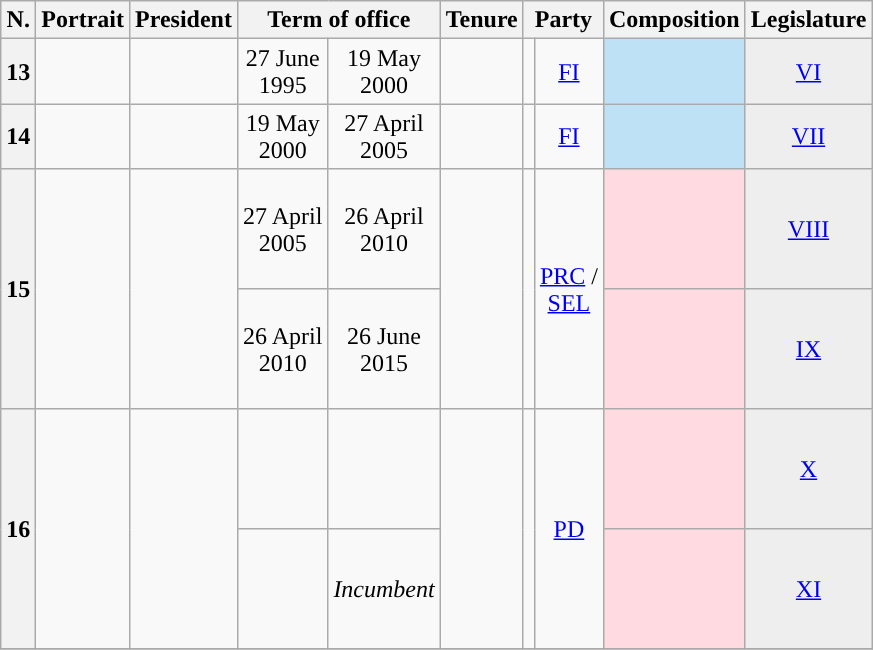<table class=wikitable style=text-align:center>
<tr>
<th>N.</th>
<th>Portrait</th>
<th>President</th>
<th colspan=2>Term of office</th>
<th>Tenure<br></th>
<th colspan=2>Party</th>
<th>Composition</th>
<th>Legislature</th>
</tr>
<tr>
<th>13</th>
<td></td>
<td></td>
<td>27 June<br>1995</td>
<td>19 May<br>2000</td>
<td></td>
<td></td>
<td><a href='#'>FI</a></td>
<td bgcolor=#BEE1F5></td>
<td bgcolor=#EEEEEE><a href='#'>VI<br></a></td>
</tr>
<tr>
<th>14</th>
<td></td>
<td></td>
<td>19 May<br>2000</td>
<td>27 April<br>2005</td>
<td></td>
<td></td>
<td><a href='#'>FI</a></td>
<td bgcolor=#BEE1F5></td>
<td bgcolor=#EEEEEE><a href='#'>VII<br></a></td>
</tr>
<tr style="height:5em;">
<th rowspan=2>15</th>
<td rowspan=2></td>
<td rowspan=2></td>
<td>27 April<br>2005</td>
<td>26 April<br>2010</td>
<td rowspan=2></td>
<td rowspan=2></td>
<td rowspan=2><a href='#'>PRC</a> / <br><a href='#'>SEL</a></td>
<td bgcolor=#FFDAE1></td>
<td bgcolor=#EEEEEE><a href='#'>VIII<br></a></td>
</tr>
<tr style="height:5em;">
<td>26 April<br>2010</td>
<td>26 June<br>2015</td>
<td bgcolor=#FFDAE1></td>
<td bgcolor=#EEEEEE><a href='#'>IX <br></a></td>
</tr>
<tr style="height:5em;">
<th rowspan=2>16</th>
<td rowspan=2></td>
<td rowspan=2></td>
<td></td>
<td></td>
<td rowspan=2></td>
<td rowspan=2></td>
<td rowspan=2><a href='#'>PD</a></td>
<td bgcolor=#FFDAE1></td>
<td bgcolor=#EEEEEE><a href='#'>X<br></a></td>
</tr>
<tr style="height:5em;">
<td></td>
<td><em>Incumbent</em></td>
<td bgcolor=#FFDAE1></td>
<td bgcolor=#EEEEEE><a href='#'>XI<br></a></td>
</tr>
<tr>
</tr>
</table>
